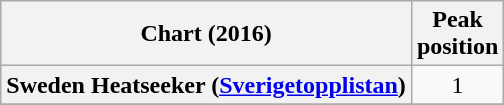<table class="wikitable sortable plainrowheaders" style="text-align: center;">
<tr>
<th scope="col">Chart (2016)</th>
<th scope="col">Peak<br>position</th>
</tr>
<tr>
<th scope="row">Sweden Heatseeker (<a href='#'>Sverigetopplistan</a>)</th>
<td>1</td>
</tr>
<tr>
</tr>
<tr>
</tr>
</table>
